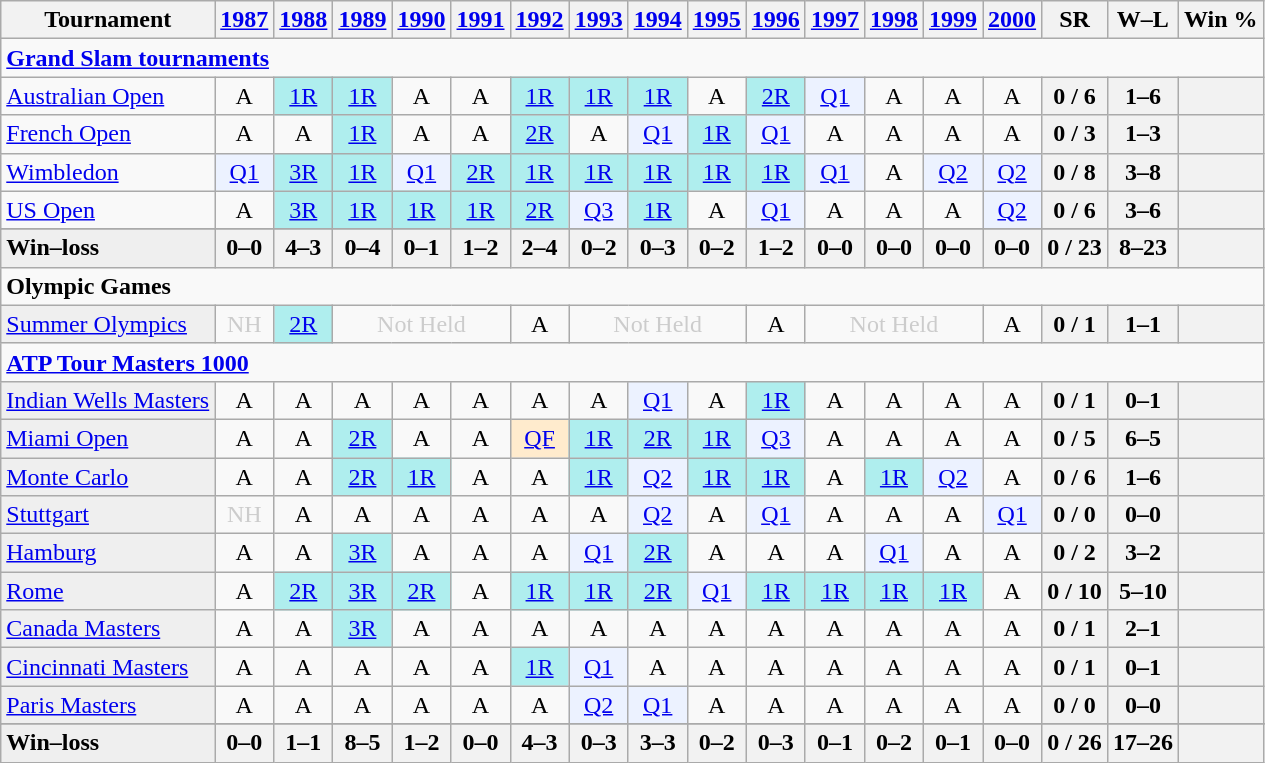<table class=wikitable style=text-align:center>
<tr>
<th>Tournament</th>
<th><a href='#'>1987</a></th>
<th><a href='#'>1988</a></th>
<th><a href='#'>1989</a></th>
<th><a href='#'>1990</a></th>
<th><a href='#'>1991</a></th>
<th><a href='#'>1992</a></th>
<th><a href='#'>1993</a></th>
<th><a href='#'>1994</a></th>
<th><a href='#'>1995</a></th>
<th><a href='#'>1996</a></th>
<th><a href='#'>1997</a></th>
<th><a href='#'>1998</a></th>
<th><a href='#'>1999</a></th>
<th><a href='#'>2000</a></th>
<th>SR</th>
<th>W–L</th>
<th>Win %</th>
</tr>
<tr>
<td colspan=25 style=text-align:left><a href='#'><strong>Grand Slam tournaments</strong></a></td>
</tr>
<tr>
<td align=left><a href='#'>Australian Open</a></td>
<td>A</td>
<td style=background:#afeeee><a href='#'>1R</a></td>
<td style=background:#afeeee><a href='#'>1R</a></td>
<td>A</td>
<td>A</td>
<td style=background:#afeeee><a href='#'>1R</a></td>
<td style=background:#afeeee><a href='#'>1R</a></td>
<td style=background:#afeeee><a href='#'>1R</a></td>
<td>A</td>
<td style=background:#afeeee><a href='#'>2R</a></td>
<td style=background:#ecf2ff><a href='#'>Q1</a></td>
<td>A</td>
<td>A</td>
<td>A</td>
<th>0 / 6</th>
<th>1–6</th>
<th></th>
</tr>
<tr>
<td align=left><a href='#'>French Open</a></td>
<td>A</td>
<td>A</td>
<td style=background:#afeeee><a href='#'>1R</a></td>
<td>A</td>
<td>A</td>
<td style=background:#afeeee><a href='#'>2R</a></td>
<td>A</td>
<td style=background:#ecf2ff><a href='#'>Q1</a></td>
<td style=background:#afeeee><a href='#'>1R</a></td>
<td style=background:#ecf2ff><a href='#'>Q1</a></td>
<td>A</td>
<td>A</td>
<td>A</td>
<td>A</td>
<th>0 / 3</th>
<th>1–3</th>
<th></th>
</tr>
<tr>
<td align=left><a href='#'>Wimbledon</a></td>
<td style=background:#ecf2ff><a href='#'>Q1</a></td>
<td style=background:#afeeee><a href='#'>3R</a></td>
<td style=background:#afeeee><a href='#'>1R</a></td>
<td style=background:#ecf2ff><a href='#'>Q1</a></td>
<td style=background:#afeeee><a href='#'>2R</a></td>
<td style=background:#afeeee><a href='#'>1R</a></td>
<td style=background:#afeeee><a href='#'>1R</a></td>
<td style=background:#afeeee><a href='#'>1R</a></td>
<td style=background:#afeeee><a href='#'>1R</a></td>
<td style=background:#afeeee><a href='#'>1R</a></td>
<td style=background:#ecf2ff><a href='#'>Q1</a></td>
<td>A</td>
<td style=background:#ecf2ff><a href='#'>Q2</a></td>
<td style=background:#ecf2ff><a href='#'>Q2</a></td>
<th>0 / 8</th>
<th>3–8</th>
<th></th>
</tr>
<tr>
<td align=left><a href='#'>US Open</a></td>
<td>A</td>
<td style=background:#afeeee><a href='#'>3R</a></td>
<td style=background:#afeeee><a href='#'>1R</a></td>
<td style=background:#afeeee><a href='#'>1R</a></td>
<td style=background:#afeeee><a href='#'>1R</a></td>
<td style=background:#afeeee><a href='#'>2R</a></td>
<td style=background:#ecf2ff><a href='#'>Q3</a></td>
<td style=background:#afeeee><a href='#'>1R</a></td>
<td>A</td>
<td style=background:#ecf2ff><a href='#'>Q1</a></td>
<td>A</td>
<td>A</td>
<td>A</td>
<td style=background:#ecf2ff><a href='#'>Q2</a></td>
<th>0 / 6</th>
<th>3–6</th>
<th></th>
</tr>
<tr>
</tr>
<tr style=font-weight:bold;background:#efefef>
<td style=text-align:left>Win–loss</td>
<th>0–0</th>
<th>4–3</th>
<th>0–4</th>
<th>0–1</th>
<th>1–2</th>
<th>2–4</th>
<th>0–2</th>
<th>0–3</th>
<th>0–2</th>
<th>1–2</th>
<th>0–0</th>
<th>0–0</th>
<th>0–0</th>
<th>0–0</th>
<th>0 / 23</th>
<th>8–23</th>
<th></th>
</tr>
<tr>
<td colspan=22 align=left><strong>Olympic Games</strong></td>
</tr>
<tr>
<td style=background:#EFEFEF align=left><a href='#'>Summer Olympics</a></td>
<td colspan=1 style=color:#cccccc>NH</td>
<td style=background:#afeeee><a href='#'>2R</a></td>
<td colspan=3 style=color:#cccccc>Not Held</td>
<td>A</td>
<td colspan=3 style=color:#cccccc>Not Held</td>
<td>A</td>
<td colspan=3 style=color:#cccccc>Not Held</td>
<td>A</td>
<th>0 / 1</th>
<th>1–1</th>
<th></th>
</tr>
<tr>
<td colspan=25 style=text-align:left><strong><a href='#'>ATP Tour Masters 1000</a></strong></td>
</tr>
<tr>
<td bgcolor=efefef align=left><a href='#'>Indian Wells Masters</a></td>
<td>A</td>
<td>A</td>
<td>A</td>
<td>A</td>
<td>A</td>
<td>A</td>
<td>A</td>
<td bgcolor=ecf2ff><a href='#'>Q1</a></td>
<td>A</td>
<td bgcolor=afeeee><a href='#'>1R</a></td>
<td>A</td>
<td>A</td>
<td>A</td>
<td>A</td>
<th>0 / 1</th>
<th>0–1</th>
<th></th>
</tr>
<tr>
<td bgcolor=efefef align=left><a href='#'>Miami Open</a></td>
<td>A</td>
<td>A</td>
<td bgcolor=afeeee><a href='#'>2R</a></td>
<td>A</td>
<td>A</td>
<td bgcolor=ffebcd><a href='#'>QF</a></td>
<td bgcolor=afeeee><a href='#'>1R</a></td>
<td bgcolor=afeeee><a href='#'>2R</a></td>
<td bgcolor=afeeee><a href='#'>1R</a></td>
<td bgcolor=ecf2ff><a href='#'>Q3</a></td>
<td>A</td>
<td>A</td>
<td>A</td>
<td>A</td>
<th>0 / 5</th>
<th>6–5</th>
<th></th>
</tr>
<tr>
<td bgcolor=efefef align=left><a href='#'>Monte Carlo</a></td>
<td>A</td>
<td>A</td>
<td bgcolor=afeeee><a href='#'>2R</a></td>
<td bgcolor=afeeee><a href='#'>1R</a></td>
<td>A</td>
<td>A</td>
<td bgcolor=afeeee><a href='#'>1R</a></td>
<td bgcolor=ecf2ff><a href='#'>Q2</a></td>
<td bgcolor=afeeee><a href='#'>1R</a></td>
<td bgcolor=afeeee><a href='#'>1R</a></td>
<td>A</td>
<td bgcolor=afeeee><a href='#'>1R</a></td>
<td bgcolor=ecf2ff><a href='#'>Q2</a></td>
<td>A</td>
<th>0 / 6</th>
<th>1–6</th>
<th></th>
</tr>
<tr>
<td bgcolor=efefef align=left><a href='#'>Stuttgart</a></td>
<td colspan=1 style=color:#cccccc>NH</td>
<td>A</td>
<td>A</td>
<td>A</td>
<td>A</td>
<td>A</td>
<td>A</td>
<td bgcolor=ecf2ff><a href='#'>Q2</a></td>
<td>A</td>
<td bgcolor=ecf2ff><a href='#'>Q1</a></td>
<td>A</td>
<td>A</td>
<td>A</td>
<td bgcolor=ecf2ff><a href='#'>Q1</a></td>
<th>0 / 0</th>
<th>0–0</th>
<th></th>
</tr>
<tr>
<td bgcolor=efefef align=left><a href='#'>Hamburg</a></td>
<td>A</td>
<td>A</td>
<td bgcolor=afeeee><a href='#'>3R</a></td>
<td>A</td>
<td>A</td>
<td>A</td>
<td bgcolor=ecf2ff><a href='#'>Q1</a></td>
<td bgcolor=afeeee><a href='#'>2R</a></td>
<td>A</td>
<td>A</td>
<td>A</td>
<td bgcolor=ecf2ff><a href='#'>Q1</a></td>
<td>A</td>
<td>A</td>
<th>0 / 2</th>
<th>3–2</th>
<th></th>
</tr>
<tr>
<td bgcolor=efefef align=left><a href='#'>Rome</a></td>
<td>A</td>
<td bgcolor=afeeee><a href='#'>2R</a></td>
<td bgcolor=afeeee><a href='#'>3R</a></td>
<td bgcolor=afeeee><a href='#'>2R</a></td>
<td>A</td>
<td bgcolor=afeeee><a href='#'>1R</a></td>
<td bgcolor=afeeee><a href='#'>1R</a></td>
<td bgcolor=afeeee><a href='#'>2R</a></td>
<td bgcolor=ecf2ff><a href='#'>Q1</a></td>
<td bgcolor=afeeee><a href='#'>1R</a></td>
<td bgcolor=afeeee><a href='#'>1R</a></td>
<td bgcolor=afeeee><a href='#'>1R</a></td>
<td bgcolor=afeeee><a href='#'>1R</a></td>
<td>A</td>
<th>0 / 10</th>
<th>5–10</th>
<th></th>
</tr>
<tr>
<td bgcolor=efefef align=left><a href='#'>Canada Masters</a></td>
<td>A</td>
<td>A</td>
<td bgcolor=afeeee><a href='#'>3R</a></td>
<td>A</td>
<td>A</td>
<td>A</td>
<td>A</td>
<td>A</td>
<td>A</td>
<td>A</td>
<td>A</td>
<td>A</td>
<td>A</td>
<td>A</td>
<th>0 / 1</th>
<th>2–1</th>
<th></th>
</tr>
<tr>
<td bgcolor=efefef align=left><a href='#'>Cincinnati Masters</a></td>
<td>A</td>
<td>A</td>
<td>A</td>
<td>A</td>
<td>A</td>
<td bgcolor=afeeee><a href='#'>1R</a></td>
<td bgcolor=ecf2ff><a href='#'>Q1</a></td>
<td>A</td>
<td>A</td>
<td>A</td>
<td>A</td>
<td>A</td>
<td>A</td>
<td>A</td>
<th>0 / 1</th>
<th>0–1</th>
<th></th>
</tr>
<tr>
<td bgcolor=efefef align=left><a href='#'>Paris Masters</a></td>
<td>A</td>
<td>A</td>
<td>A</td>
<td>A</td>
<td>A</td>
<td>A</td>
<td bgcolor=ecf2ff><a href='#'>Q2</a></td>
<td bgcolor=ecf2ff><a href='#'>Q1</a></td>
<td>A</td>
<td>A</td>
<td>A</td>
<td>A</td>
<td>A</td>
<td>A</td>
<th>0 / 0</th>
<th>0–0</th>
<th></th>
</tr>
<tr>
</tr>
<tr style=font-weight:bold;background:#efefef>
<td style=text-align:left>Win–loss</td>
<th>0–0</th>
<th>1–1</th>
<th>8–5</th>
<th>1–2</th>
<th>0–0</th>
<th>4–3</th>
<th>0–3</th>
<th>3–3</th>
<th>0–2</th>
<th>0–3</th>
<th>0–1</th>
<th>0–2</th>
<th>0–1</th>
<th>0–0</th>
<th>0 / 26</th>
<th>17–26</th>
<th></th>
</tr>
</table>
